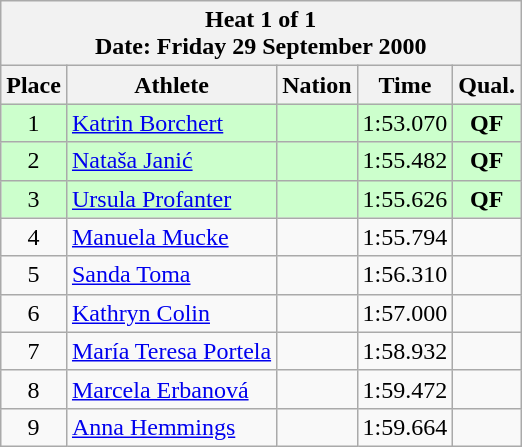<table class="wikitable sortable">
<tr>
<th colspan=5>Heat 1 of 1 <br> Date: Friday 29 September 2000</th>
</tr>
<tr>
<th>Place</th>
<th>Athlete</th>
<th>Nation</th>
<th>Time</th>
<th>Qual.</th>
</tr>
<tr bgcolor = "ccffcc">
<td align="center">1</td>
<td align="left"><a href='#'>Katrin Borchert</a></td>
<td align="left"></td>
<td align="center">1:53.070</td>
<td align="center"><strong>QF</strong></td>
</tr>
<tr bgcolor = "ccffcc">
<td align="center">2</td>
<td align="left"><a href='#'>Nataša Janić</a></td>
<td align="left"></td>
<td align="center">1:55.482</td>
<td align="center"><strong>QF</strong></td>
</tr>
<tr bgcolor = "ccffcc">
<td align="center">3</td>
<td align="left"><a href='#'>Ursula Profanter</a></td>
<td align="left"></td>
<td align="center">1:55.626</td>
<td align="center"><strong>QF</strong></td>
</tr>
<tr>
<td align="center">4</td>
<td align="left"><a href='#'>Manuela Mucke</a></td>
<td align="left"></td>
<td align="center">1:55.794</td>
<td align="center"></td>
</tr>
<tr>
<td align="center">5</td>
<td align="left"><a href='#'>Sanda Toma</a></td>
<td align="left"></td>
<td align="center">1:56.310</td>
<td align="center"></td>
</tr>
<tr>
<td align="center">6</td>
<td align="left"><a href='#'>Kathryn Colin</a></td>
<td align="left"></td>
<td align="center">1:57.000</td>
<td align="center"></td>
</tr>
<tr>
<td align="center">7</td>
<td align="left"><a href='#'>María Teresa Portela</a></td>
<td align="left"></td>
<td align="center">1:58.932</td>
<td align="center"></td>
</tr>
<tr>
<td align="center">8</td>
<td align="left"><a href='#'>Marcela Erbanová</a></td>
<td align="left"></td>
<td align="center">1:59.472</td>
<td align="center"></td>
</tr>
<tr>
<td align="center">9</td>
<td align="left"><a href='#'>Anna Hemmings</a></td>
<td align="left"></td>
<td align="center">1:59.664</td>
<td align="center"></td>
</tr>
</table>
